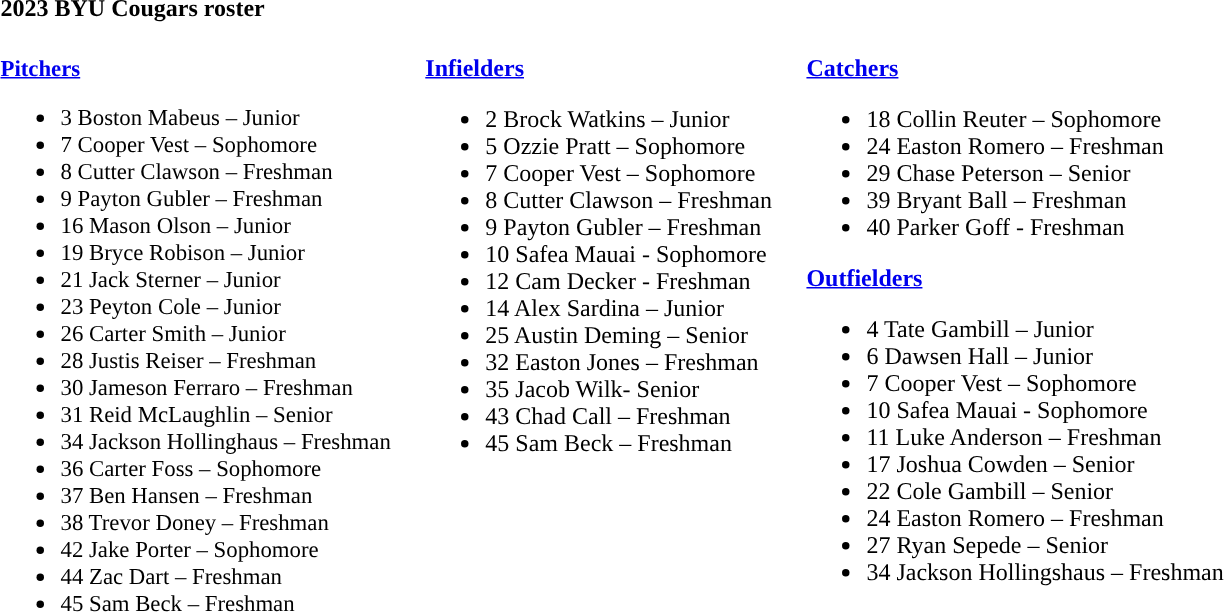<table class="toccolours" style="text-align: left;">
<tr>
<td colspan="9"><strong>2023 BYU Cougars roster</strong></td>
</tr>
<tr>
<td style="font-size:95%; vertical-align:top;"><br><strong><a href='#'>Pitchers</a></strong><ul><li>3 Boston Mabeus – Junior</li><li>7 Cooper Vest – Sophomore</li><li>8 Cutter Clawson – Freshman</li><li>9 Payton Gubler – Freshman</li><li>16 Mason Olson – Junior</li><li>19 Bryce Robison – Junior</li><li>21 Jack Sterner –  Junior</li><li>23 Peyton Cole – Junior</li><li>26 Carter Smith – Junior</li><li>28 Justis Reiser –  Freshman</li><li>30 Jameson Ferraro – Freshman</li><li>31 Reid McLaughlin –  Senior</li><li>34 Jackson Hollinghaus – Freshman</li><li>36 Carter Foss – Sophomore</li><li>37 Ben Hansen – Freshman</li><li>38 Trevor Doney – Freshman</li><li>42 Jake Porter – Sophomore</li><li>44 Zac Dart – Freshman</li><li>45 Sam Beck – Freshman</li></ul></td>
<td width="15"> </td>
<td valign="top"><br><strong><a href='#'>Infielders</a></strong><ul><li>2 Brock Watkins – Junior</li><li>5 Ozzie Pratt – Sophomore</li><li>7 Cooper Vest – Sophomore</li><li>8 Cutter Clawson – Freshman</li><li>9 Payton Gubler – Freshman</li><li>10 Safea Mauai - Sophomore</li><li>12 Cam Decker - Freshman</li><li>14 Alex Sardina – Junior</li><li>25 Austin Deming – Senior</li><li>32 Easton Jones – Freshman</li><li>35 Jacob Wilk- Senior</li><li>43 Chad Call – Freshman</li><li>45 Sam Beck – Freshman</li></ul></td>
<td width="15"> </td>
<td valign="top"><br><strong><a href='#'>Catchers</a></strong><ul><li>18 Collin Reuter – Sophomore</li><li>24 Easton Romero – Freshman</li><li>29 Chase Peterson – Senior</li><li>39 Bryant Ball – Freshman</li><li>40 Parker Goff - Freshman</li></ul><strong><a href='#'>Outfielders</a></strong><ul><li>4 Tate Gambill – Junior</li><li>6 Dawsen Hall – Junior</li><li>7 Cooper Vest – Sophomore</li><li>10 Safea Mauai - Sophomore</li><li>11 Luke Anderson – Freshman</li><li>17 Joshua Cowden – Senior</li><li>22 Cole Gambill – Senior</li><li>24 Easton Romero – Freshman</li><li>27 Ryan Sepede – Senior</li><li>34 Jackson Hollingshaus – Freshman</li></ul></td>
</tr>
</table>
